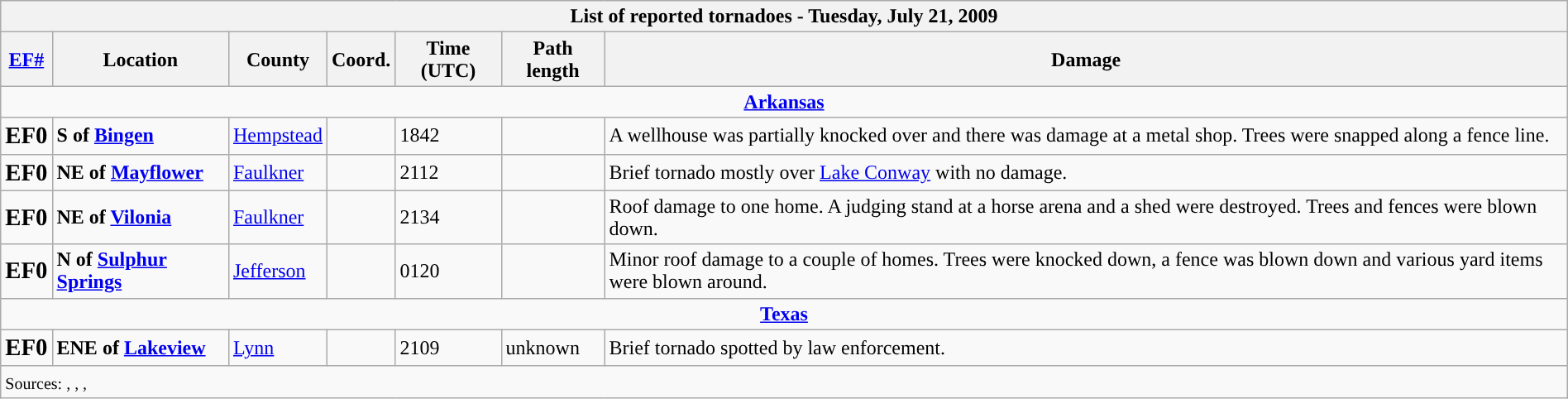<table class="wikitable collapsible" style="width:100%;">
<tr>
<th colspan="7">List of reported tornadoes - Tuesday, July 21, 2009</th>
</tr>
<tr>
<th><a href='#'>EF#</a></th>
<th>Location</th>
<th>County</th>
<th>Coord.</th>
<th>Time (UTC)</th>
<th>Path length</th>
<th>Damage</th>
</tr>
<tr>
<td colspan="7" style="text-align:center;"><strong><a href='#'>Arkansas</a></strong></td>
</tr>
<tr>
<td><big><strong>EF0</strong></big></td>
<td><strong>S of <a href='#'>Bingen</a></strong></td>
<td><a href='#'>Hempstead</a></td>
<td></td>
<td>1842</td>
<td></td>
<td>A wellhouse was partially knocked over and there was damage at a metal shop. Trees were snapped along a fence line.</td>
</tr>
<tr>
<td><big><strong>EF0</strong></big></td>
<td><strong>NE of <a href='#'>Mayflower</a></strong></td>
<td><a href='#'>Faulkner</a></td>
<td></td>
<td>2112</td>
<td></td>
<td>Brief tornado mostly over <a href='#'>Lake Conway</a> with no damage.</td>
</tr>
<tr>
<td><big><strong>EF0</strong></big></td>
<td><strong>NE of <a href='#'>Vilonia</a></strong></td>
<td><a href='#'>Faulkner</a></td>
<td></td>
<td>2134</td>
<td></td>
<td>Roof damage to one home. A judging stand at a horse arena and a shed were destroyed. Trees and fences were blown down.</td>
</tr>
<tr>
<td><big><strong>EF0</strong></big></td>
<td><strong>N of <a href='#'>Sulphur Springs</a></strong></td>
<td><a href='#'>Jefferson</a></td>
<td></td>
<td>0120</td>
<td></td>
<td>Minor roof damage to a couple of homes. Trees were knocked down, a fence was blown down and various yard items were blown around.</td>
</tr>
<tr>
<td colspan="7" style="text-align:center;"><strong><a href='#'>Texas</a></strong></td>
</tr>
<tr>
<td><big><strong>EF0</strong></big></td>
<td><strong>ENE of <a href='#'>Lakeview</a></strong></td>
<td><a href='#'>Lynn</a></td>
<td></td>
<td>2109</td>
<td>unknown</td>
<td>Brief tornado spotted by law enforcement.</td>
</tr>
<tr>
<td colspan="7"><small>Sources: , , , </small></td>
</tr>
</table>
